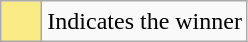<table class="wikitable">
<tr>
<td style="background:#FAEB86; height:20px; width:20px"></td>
<td>Indicates the winner</td>
</tr>
</table>
